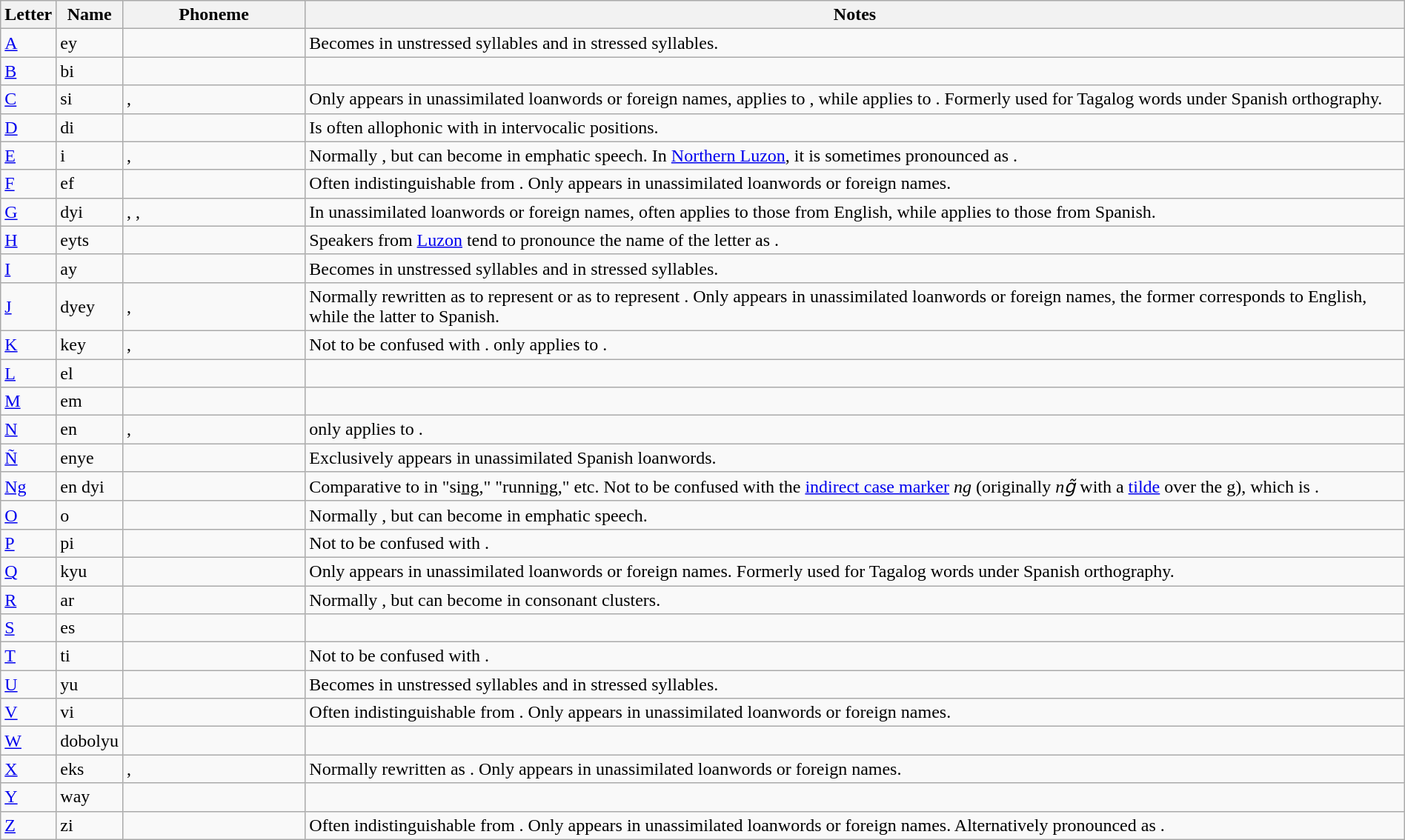<table class="wikitable" width="100%" align= "center">
<tr>
<th>Letter</th>
<th>Name</th>
<th style="width: 13%">Phoneme</th>
<th>Notes</th>
</tr>
<tr>
<td><a href='#'>A</a></td>
<td>ey</td>
<td></td>
<td>Becomes  in unstressed syllables and  in stressed syllables.</td>
</tr>
<tr>
<td><a href='#'>B</a></td>
<td>bi</td>
<td></td>
<td></td>
</tr>
<tr>
<td><a href='#'>C</a></td>
<td>si</td>
<td>, </td>
<td>Only appears in unassimilated loanwords or foreign names,  applies to , while  applies to . Formerly used for Tagalog words under Spanish orthography.</td>
</tr>
<tr>
<td><a href='#'>D</a></td>
<td>di</td>
<td></td>
<td>Is often allophonic with  in intervocalic positions.</td>
</tr>
<tr>
<td><a href='#'>E</a></td>
<td>i</td>
<td>, </td>
<td>Normally , but can become  in emphatic speech. In <a href='#'>Northern Luzon</a>, it is sometimes pronounced as .</td>
</tr>
<tr>
<td><a href='#'>F</a></td>
<td>ef</td>
<td></td>
<td>Often indistinguishable from . Only appears in unassimilated loanwords or foreign names.</td>
</tr>
<tr>
<td><a href='#'>G</a></td>
<td>dyi</td>
<td>, , </td>
<td>In unassimilated loanwords or foreign names,  often applies to those from English, while  applies to those from Spanish.</td>
</tr>
<tr>
<td><a href='#'>H</a></td>
<td>eyts</td>
<td></td>
<td>Speakers from <a href='#'>Luzon</a> tend to pronounce the name of the letter as .</td>
</tr>
<tr>
<td><a href='#'>I</a></td>
<td>ay</td>
<td></td>
<td>Becomes  in unstressed syllables and  in stressed syllables.</td>
</tr>
<tr>
<td><a href='#'>J</a></td>
<td>dyey</td>
<td>, </td>
<td>Normally rewritten as  to represent  or as  to represent . Only appears in unassimilated loanwords or foreign names, the former corresponds to English, while the latter to Spanish.</td>
</tr>
<tr>
<td><a href='#'>K</a></td>
<td>key</td>
<td>, </td>
<td>Not to be confused with .  only applies to .</td>
</tr>
<tr>
<td><a href='#'>L</a></td>
<td>el</td>
<td></td>
<td></td>
</tr>
<tr>
<td><a href='#'>M</a></td>
<td>em</td>
<td></td>
<td></td>
</tr>
<tr>
<td><a href='#'>N</a></td>
<td>en</td>
<td>, </td>
<td> only applies to .</td>
</tr>
<tr>
<td><a href='#'>Ñ</a></td>
<td>enye</td>
<td></td>
<td>Exclusively appears in unassimilated Spanish loanwords.</td>
</tr>
<tr>
<td><a href='#'>Ng</a></td>
<td>en dyi</td>
<td></td>
<td>Comparative to  in "si<u>ng</u>," "runni<u>ng</u>," etc. Not to be confused with the <a href='#'>indirect case marker</a> <em>ng</em> (originally <em>ng̃</em> with a <a href='#'>tilde</a> over the g), which is .</td>
</tr>
<tr>
<td><a href='#'>O</a></td>
<td>o</td>
<td></td>
<td>Normally , but can become  in emphatic speech.</td>
</tr>
<tr>
<td><a href='#'>P</a></td>
<td>pi</td>
<td></td>
<td>Not to be confused with .</td>
</tr>
<tr>
<td><a href='#'>Q</a></td>
<td>kyu</td>
<td></td>
<td>Only appears in unassimilated loanwords or foreign names. Formerly used for Tagalog words under Spanish orthography.</td>
</tr>
<tr>
<td><a href='#'>R</a></td>
<td>ar</td>
<td></td>
<td>Normally , but can become  in consonant clusters.</td>
</tr>
<tr>
<td><a href='#'>S</a></td>
<td>es</td>
<td></td>
<td></td>
</tr>
<tr>
<td><a href='#'>T</a></td>
<td>ti</td>
<td></td>
<td>Not to be confused with .</td>
</tr>
<tr>
<td><a href='#'>U</a></td>
<td>yu</td>
<td></td>
<td>Becomes  in unstressed syllables and  in stressed syllables.</td>
</tr>
<tr>
<td><a href='#'>V</a></td>
<td>vi</td>
<td></td>
<td>Often indistinguishable from . Only appears in unassimilated loanwords or foreign names.</td>
</tr>
<tr>
<td><a href='#'>W</a></td>
<td>dobolyu</td>
<td></td>
<td></td>
</tr>
<tr>
<td><a href='#'>X</a></td>
<td>eks</td>
<td>, </td>
<td>Normally rewritten as . Only appears in unassimilated loanwords or foreign names.</td>
</tr>
<tr>
<td><a href='#'>Y</a></td>
<td>way</td>
<td></td>
<td></td>
</tr>
<tr>
<td><a href='#'>Z</a></td>
<td>zi</td>
<td></td>
<td>Often indistinguishable from . Only appears in unassimilated loanwords or foreign names. Alternatively pronounced as .</td>
</tr>
</table>
